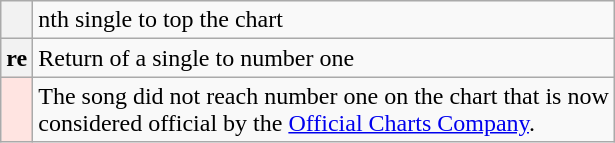<table class="wikitable plainrowheaders">
<tr>
<th scope=col></th>
<td>nth single to top the chart</td>
</tr>
<tr>
<th scope=row style="text-align:center;">re</th>
<td>Return of a single to number one</td>
</tr>
<tr>
<td align=center bgcolor=mistyrose></td>
<td>The song did not reach number one on the chart that is now<br>considered official by the <a href='#'>Official Charts Company</a>.</td>
</tr>
</table>
